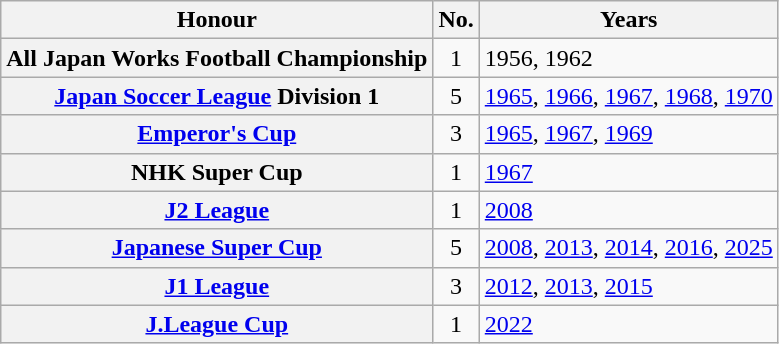<table class="wikitable">
<tr>
<th scope=col>Honour</th>
<th scope=col>No.</th>
<th scope=col>Years</th>
</tr>
<tr>
<th scope=row>All Japan Works Football Championship</th>
<td align="center">1</td>
<td>1956, 1962</td>
</tr>
<tr>
<th scope=row><a href='#'>Japan Soccer League</a> Division 1</th>
<td align="center">5</td>
<td><a href='#'>1965</a>, <a href='#'>1966</a>, <a href='#'>1967</a>, <a href='#'>1968</a>, <a href='#'>1970</a></td>
</tr>
<tr>
<th scope=row><a href='#'>Emperor's Cup</a></th>
<td align="center">3</td>
<td><a href='#'>1965</a>, <a href='#'>1967</a>, <a href='#'>1969</a></td>
</tr>
<tr>
<th scope=row>NHK Super Cup</th>
<td align="center">1</td>
<td><a href='#'>1967</a></td>
</tr>
<tr>
<th scope=row><a href='#'>J2 League</a></th>
<td align="center">1</td>
<td><a href='#'>2008</a></td>
</tr>
<tr>
<th scope=row><a href='#'>Japanese Super Cup</a></th>
<td align="center">5</td>
<td><a href='#'>2008</a>, <a href='#'>2013</a>, <a href='#'>2014</a>, <a href='#'>2016</a>, <a href='#'>2025</a></td>
</tr>
<tr>
<th scope=row><a href='#'>J1 League</a></th>
<td align="center">3</td>
<td><a href='#'>2012</a>, <a href='#'>2013</a>, <a href='#'>2015</a></td>
</tr>
<tr>
<th scope=row><a href='#'>J.League Cup</a></th>
<td align="center">1</td>
<td><a href='#'>2022</a></td>
</tr>
</table>
